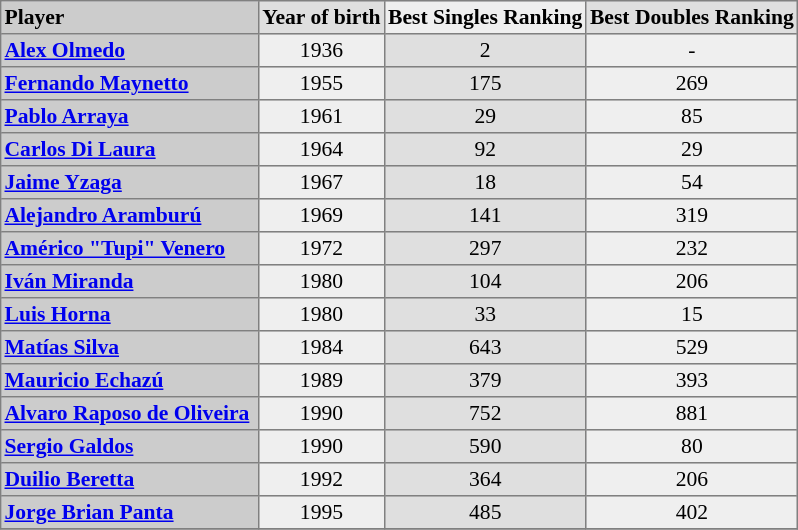<table align="left" bgcolor="#f7f8ff" border="1" cellpadding="2" cellspacing="0" style="font-size: 90%; border: gray solid 1px; border-collapse: collapse;">
<tr bgcolor="#CCCCCC">
<td><strong>Player</strong></td>
<td align="center" bgcolor="#DFDFDF"><strong>Year of birth</strong></td>
<td align="center" bgcolor="#EFEFEF"><strong>Best Singles Ranking</strong></td>
<td align="center" bgcolor="#DFDFDF"><strong>Best Doubles Ranking</strong></td>
</tr>
<tr bgcolor="#CCCCCC">
<td><strong> <a href='#'>Alex Olmedo</a></strong> </td>
<td align="center" bgcolor="#EFEFEF">1936</td>
<td align="center" bgcolor="#DFDFDF">2</td>
<td align="center" bgcolor="#EFEFEF">-</td>
</tr>
<tr bgcolor="#CCCCCC">
<td><strong><a href='#'>Fernando Maynetto</a></strong> </td>
<td align="center" bgcolor="#EFEFEF">1955</td>
<td align="center" bgcolor="#DFDFDF">175</td>
<td align="center" bgcolor="#EFEFEF">269</td>
</tr>
<tr bgcolor="#CCCCCC">
<td><strong> <a href='#'>Pablo Arraya</a></strong> </td>
<td align="center" bgcolor="#EFEFEF">1961</td>
<td align="center" bgcolor="#DFDFDF">29</td>
<td align="center" bgcolor="#EFEFEF">85</td>
</tr>
<tr bgcolor="#CCCCCC">
<td><strong><a href='#'>Carlos Di Laura</a></strong> </td>
<td align="center" bgcolor="#EFEFEF">1964</td>
<td align="center" bgcolor="#DFDFDF">92</td>
<td align="center" bgcolor="#EFEFEF">29</td>
</tr>
<tr bgcolor="#CCCCCC">
<td><strong><a href='#'>Jaime Yzaga</a></strong> </td>
<td align="center" bgcolor="#EFEFEF">1967</td>
<td align="center" bgcolor="#DFDFDF">18</td>
<td align="center" bgcolor="#EFEFEF">54</td>
</tr>
<tr bgcolor="#CCCCCC">
<td><strong><a href='#'>Alejandro Aramburú</a></strong> </td>
<td align="center" bgcolor="#EFEFEF">1969</td>
<td align="center" bgcolor="#DFDFDF">141</td>
<td align="center" bgcolor="#EFEFEF">319</td>
</tr>
<tr bgcolor="#CCCCCC">
<td><strong> <a href='#'>Américo "Tupi" Venero</a></strong> </td>
<td align="center" bgcolor="#EFEFEF">1972</td>
<td align="center" bgcolor="#DFDFDF">297</td>
<td align="center" bgcolor="#EFEFEF">232</td>
</tr>
<tr bgcolor="#CCCCCC">
<td><strong><a href='#'>Iván Miranda</a></strong> </td>
<td align="center" bgcolor="#EFEFEF">1980</td>
<td align="center" bgcolor="#DFDFDF">104</td>
<td align="center" bgcolor="#EFEFEF">206</td>
</tr>
<tr bgcolor="#CCCCCC">
<td><strong><a href='#'>Luis Horna</a></strong> </td>
<td align="center" bgcolor="#EFEFEF">1980</td>
<td align="center" bgcolor="#DFDFDF">33</td>
<td align="center" bgcolor="#EFEFEF">15</td>
</tr>
<tr bgcolor="#CCCCCC">
<td><strong><a href='#'>Matías Silva</a></strong> </td>
<td align="center" bgcolor="#EFEFEF">1984</td>
<td align="center" bgcolor="#DFDFDF">643</td>
<td align="center" bgcolor="#EFEFEF">529</td>
</tr>
<tr bgcolor="#CCCCCC">
<td><strong><a href='#'>Mauricio Echazú</a></strong> </td>
<td align="center" bgcolor="#EFEFEF">1989</td>
<td align="center" bgcolor="#DFDFDF">379</td>
<td align="center" bgcolor="#EFEFEF">393</td>
</tr>
<tr bgcolor="#CCCCCC">
<td><strong><a href='#'>Alvaro Raposo de Oliveira</a></strong> </td>
<td align="center" bgcolor="#EFEFEF">1990</td>
<td align="center" bgcolor="#DFDFDF">752</td>
<td align="center" bgcolor="#EFEFEF">881</td>
</tr>
<tr bgcolor="#CCCCCC">
<td><strong> <a href='#'>Sergio Galdos</a></strong> </td>
<td align="center" bgcolor="#EFEFEF">1990</td>
<td align="center" bgcolor="#DFDFDF">590</td>
<td align="center" bgcolor="#EFEFEF">80</td>
</tr>
<tr bgcolor="#CCCCCC">
<td><strong> <a href='#'>Duilio Beretta</a></strong> </td>
<td align="center" bgcolor="#EFEFEF">1992</td>
<td align="center" bgcolor="#DFDFDF">364</td>
<td align="center" bgcolor="#EFEFEF">206</td>
</tr>
<tr bgcolor="#CCCCCC">
<td><strong> <a href='#'>Jorge Brian Panta</a></strong> </td>
<td align="center" bgcolor="#EFEFEF">1995</td>
<td align="center" bgcolor="#DFDFDF">485</td>
<td align="center" bgcolor="#EFEFEF">402</td>
</tr>
<tr bgcolor="#CCCCCC">
</tr>
</table>
